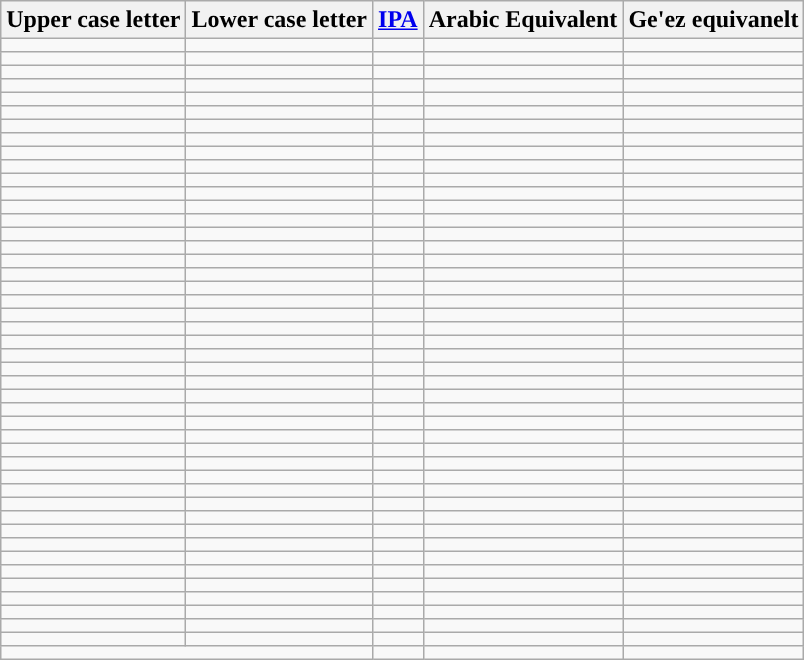<table class="wikitable" style="text-align: center">
<tr>
<th>Upper case letter</th>
<th>Lower case letter</th>
<th><a href='#'>IPA</a></th>
<th>Arabic Equivalent</th>
<th>Ge'ez equivanelt</th>
</tr>
<tr>
<td style="font-size:125%"></td>
<td style="font-size:125%"></td>
<td style="font-size:100%"></td>
<td dir="rtl"></td>
<td></td>
</tr>
<tr>
<td style="font-size:125%"></td>
<td style="font-size:125%"></td>
<td style="font-size:100%"></td>
<td dir="rtl"></td>
<td></td>
</tr>
<tr>
<td style="font-size:125%"></td>
<td style="font-size:125%"></td>
<td style="font-size:100%"></td>
<td dir="rtl"></td>
<td></td>
</tr>
<tr>
<td style="font-size:125%"></td>
<td style="font-size:125%"></td>
<td style="font-size:100%"></td>
<td dir="rtl"></td>
<td></td>
</tr>
<tr>
<td style="font-size:125%"></td>
<td style="font-size:125%"></td>
<td style="font-size:100%"></td>
<td dir="rtl"></td>
<td></td>
</tr>
<tr>
<td style="font-size:125%"></td>
<td style="font-size:125%"></td>
<td style="font-size:100%"></td>
<td dir="rtl"></td>
<td></td>
</tr>
<tr>
<td style="font-size:125%"></td>
<td style="font-size:125%"></td>
<td style="font-size:100%"></td>
<td dir="rtl"></td>
<td></td>
</tr>
<tr>
<td style="font-size:125%"></td>
<td style="font-size:125%"></td>
<td style="font-size:100%"></td>
<td dir="rtl"></td>
<td></td>
</tr>
<tr>
<td style="font-size:125%"></td>
<td style="font-size:125%"></td>
<td style="font-size:100%"></td>
<td dir="rtl"></td>
<td></td>
</tr>
<tr>
<td style="font-size:125%"></td>
<td style="font-size:125%"></td>
<td style="font-size:100%"></td>
<td dir="rtl"></td>
<td></td>
</tr>
<tr>
<td style="font-size:125%"></td>
<td style="font-size:125%"></td>
<td style="font-size:100%"></td>
<td dir="rtl"></td>
<td></td>
</tr>
<tr>
<td style="font-size:125%"></td>
<td style="font-size:125%"></td>
<td style="font-size:100%"></td>
<td dir="rtl"></td>
<td></td>
</tr>
<tr>
<td style="font-size:125%"></td>
<td style="font-size:125%"></td>
<td style="font-size:100%"></td>
<td dir="rtl"></td>
<td></td>
</tr>
<tr>
<td style="font-size:125%"></td>
<td style="font-size:125%"></td>
<td style="font-size:100%"></td>
<td dir="rtl"></td>
<td></td>
</tr>
<tr>
<td style="font-size:125%"></td>
<td style="font-size:125%"></td>
<td style="font-size:100%"></td>
<td dir="rtl"></td>
<td></td>
</tr>
<tr>
<td style="font-size:125%"></td>
<td style="font-size:125%"></td>
<td style="font-size:100%"></td>
<td dir="rtl"></td>
<td></td>
</tr>
<tr>
<td style="font-size:125%"></td>
<td style="font-size:125%"></td>
<td style="font-size:100%"></td>
<td dir="rtl"></td>
<td></td>
</tr>
<tr>
<td style="font-size:125%"></td>
<td style="font-size:125%"></td>
<td style="font-size:100%"></td>
<td dir="rtl"></td>
<td></td>
</tr>
<tr>
<td style="font-size:125%"></td>
<td style="font-size:125%"></td>
<td style="font-size:100%"></td>
<td dir="rtl"></td>
<td></td>
</tr>
<tr>
<td style="font-size:125%"></td>
<td style="font-size:125%"></td>
<td style="font-size:100%"></td>
<td dir="rtl"></td>
<td></td>
</tr>
<tr>
<td style="font-size:125%"></td>
<td style="font-size:125%"></td>
<td style="font-size:100%"></td>
<td dir="rtl"></td>
<td></td>
</tr>
<tr>
<td style="font-size:125%"></td>
<td style="font-size:125%"></td>
<td style="font-size:100%"></td>
<td dir="rtl"></td>
<td></td>
</tr>
<tr>
<td style="font-size:125%"></td>
<td style="font-size:125%"></td>
<td style="font-size:100%"></td>
<td dir="rtl"></td>
<td></td>
</tr>
<tr>
<td style="font-size:125%"></td>
<td style="font-size:125%"></td>
<td style="font-size:100%"></td>
<td dir="rtl"></td>
<td></td>
</tr>
<tr>
<td style="font-size:125%"></td>
<td style="font-size:125%"></td>
<td style="font-size:100%"></td>
<td dir="rtl"></td>
<td></td>
</tr>
<tr>
<td style="font-size:125%"></td>
<td style="font-size:125%"></td>
<td style="font-size:100%"></td>
<td dir="rtl"></td>
<td></td>
</tr>
<tr>
<td style="font-size:125%"></td>
<td style="font-size:125%"></td>
<td style="font-size:100%"></td>
<td dir="rtl"></td>
<td></td>
</tr>
<tr>
<td style="font-size:125%"></td>
<td style="font-size:125%"></td>
<td style="font-size:100%"></td>
<td dir="rtl"></td>
<td></td>
</tr>
<tr>
<td style="font-size:125%"></td>
<td style="font-size:125%"></td>
<td style="font-size:100%"></td>
<td dir="rtl"></td>
<td></td>
</tr>
<tr>
<td style="font-size:125%"></td>
<td style="font-size:125%"></td>
<td style="font-size:100%"></td>
<td dir="rtl"></td>
<td></td>
</tr>
<tr>
<td style="font-size:125%"></td>
<td style="font-size:125%"></td>
<td style="font-size:100%"></td>
<td dir="rtl"></td>
<td></td>
</tr>
<tr>
<td style="font-size:125%"></td>
<td style="font-size:125%"></td>
<td style="font-size:100%"></td>
<td dir="rtl"></td>
<td></td>
</tr>
<tr>
<td style="font-size:125%"></td>
<td style="font-size:125%"></td>
<td style="font-size:100%"></td>
<td dir="rtl"></td>
<td></td>
</tr>
<tr>
<td style="font-size:125%"></td>
<td style="font-size:125%"></td>
<td style="font-size:100%"></td>
<td dir="rtl"></td>
<td></td>
</tr>
<tr>
<td style="font-size:125%"></td>
<td style="font-size:125%"></td>
<td style="font-size:100%"></td>
<td dir="rtl"></td>
<td></td>
</tr>
<tr>
<td style="font-size:125%"></td>
<td style="font-size:125%"></td>
<td style="font-size:100%"></td>
<td dir="rtl"></td>
<td></td>
</tr>
<tr>
<td style="font-size:125%"></td>
<td style="font-size:125%"></td>
<td style="font-size:100%"></td>
<td dir="rtl"></td>
<td></td>
</tr>
<tr>
<td style="font-size:125%"></td>
<td style="font-size:125%"></td>
<td style="font-size:100%"></td>
<td dir="rtl"></td>
<td></td>
</tr>
<tr>
<td style="font-size:125%"></td>
<td style="font-size:125%"></td>
<td style="font-size:100%"></td>
<td dir="rtl"></td>
<td></td>
</tr>
<tr>
<td style="font-size:125%"></td>
<td style="font-size:125%"></td>
<td style="font-size:100%"></td>
<td dir="rtl"></td>
<td></td>
</tr>
<tr>
<td style="font-size:125%"></td>
<td style="font-size:125%"></td>
<td style="font-size:100%"></td>
<td dir="rtl"></td>
<td></td>
</tr>
<tr>
<td style="font-size:125%"></td>
<td style="font-size:125%"></td>
<td style="font-size:100%"></td>
<td dir="rtl"></td>
<td></td>
</tr>
<tr>
<td style="font-size:125%"></td>
<td style="font-size:125%"></td>
<td style="font-size:100%"></td>
<td dir="rtl"></td>
<td></td>
</tr>
<tr>
<td style="font-size:125%"></td>
<td style="font-size:125%"></td>
<td style="font-size:100%"></td>
<td dir="rtl"></td>
<td></td>
</tr>
<tr>
<td style="font-size:125%"></td>
<td style="font-size:125%"></td>
<td style="font-size:100%"></td>
<td dir="rtl"></td>
<td></td>
</tr>
<tr>
<td style="font-size:125%" colspan = "2"></td>
<td dir="rtl"></td>
<td></td>
</tr>
</table>
